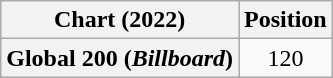<table class="wikitable plainrowheaders" style="text-align:center">
<tr>
<th scope="col">Chart (2022)</th>
<th scope="col">Position</th>
</tr>
<tr>
<th scope="row">Global 200 (<em>Billboard</em>)</th>
<td>120</td>
</tr>
</table>
